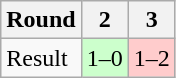<table class="wikitable">
<tr>
<th>Round</th>
<th>2</th>
<th>3</th>
</tr>
<tr>
<td>Result</td>
<td bgcolor="#CCFFCC">1–0</td>
<td bgcolor="#FFCCCC">1–2</td>
</tr>
</table>
